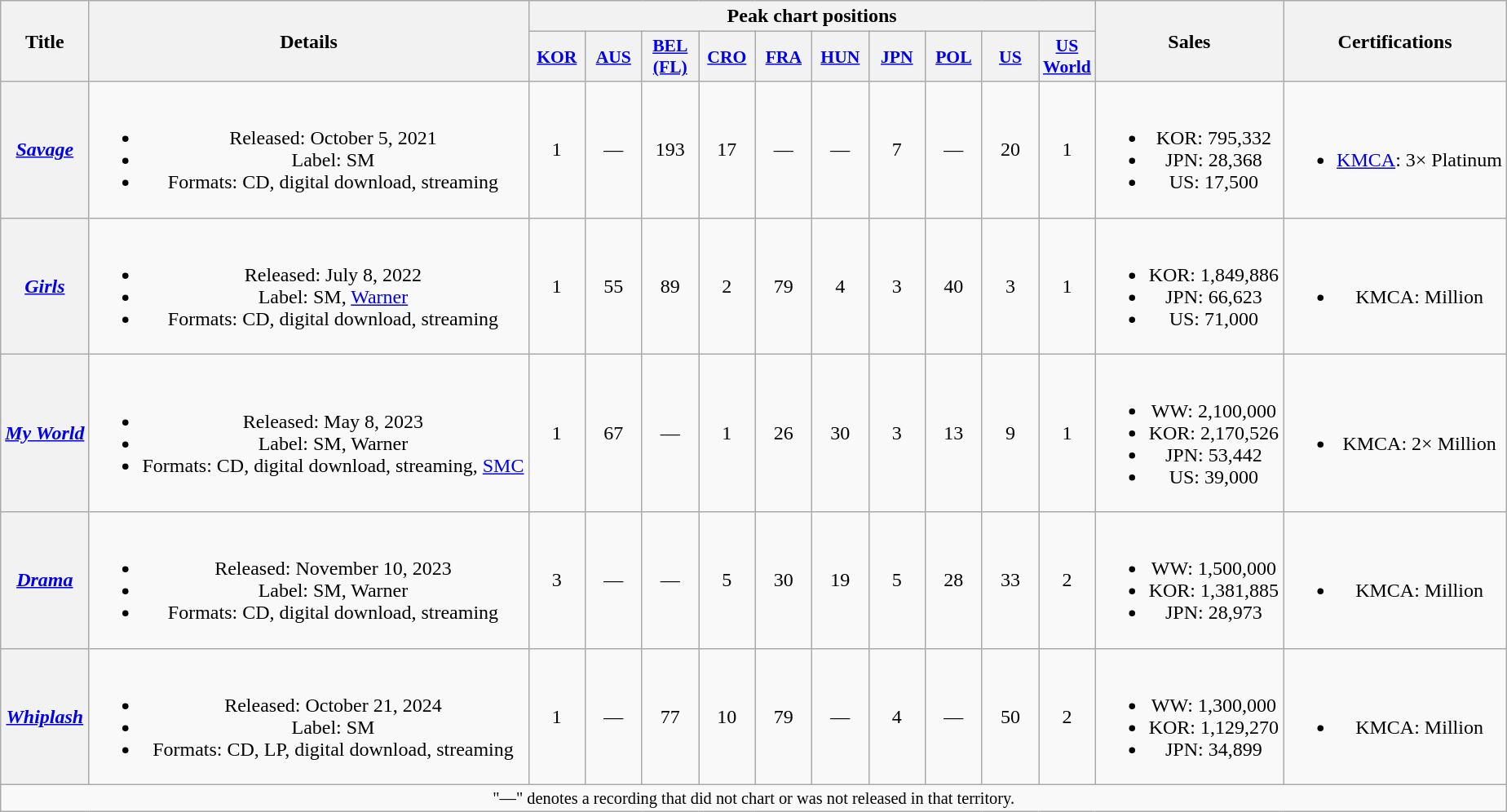<table class="wikitable plainrowheaders" style="text-align:center">
<tr>
<th scope="col" rowspan="2">Title</th>
<th scope="col" rowspan="2">Details</th>
<th scope="col" colspan="10">Peak chart positions</th>
<th scope="col" rowspan="2">Sales</th>
<th scope="col" rowspan="2">Certifications</th>
</tr>
<tr>
<th scope="col" style="font-size:90%; width:2.75em"><a href='#'>KOR</a><br></th>
<th scope="col" style="font-size:90%; width:2.75em"><a href='#'>AUS</a><br></th>
<th scope="col" style="font-size:90%; width:2.75em"><a href='#'>BEL<br>(FL)</a><br></th>
<th scope="col" style="font-size:90%; width:2.75em"><a href='#'>CRO</a><br></th>
<th scope="col" style="font-size:90%; width:2.75em"><a href='#'>FRA</a><br></th>
<th scope="col" style="font-size:90%; width:2.75em"><a href='#'>HUN</a><br></th>
<th scope="col" style="font-size:90%; width:2.75em"><a href='#'>JPN</a><br></th>
<th scope="col" style="font-size:90%; width:2.75em"><a href='#'>POL</a><br></th>
<th scope="col" style="font-size:90%; width:2.75em"><a href='#'>US</a><br></th>
<th scope="col" style="font-size:90%; width:2.75em"><a href='#'>US<br>World</a><br></th>
</tr>
<tr>
<th scope="row"><em><a href='#'>Savage</a></em></th>
<td><br><ul><li>Released: October 5, 2021</li><li>Label: SM</li><li>Formats: CD, digital download, streaming</li></ul></td>
<td>1</td>
<td>—</td>
<td>193</td>
<td>17</td>
<td>—</td>
<td>—</td>
<td>7</td>
<td>—</td>
<td>20</td>
<td>1</td>
<td><br><ul><li>KOR: 795,332</li><li>JPN: 28,368 </li><li>US: 17,500</li></ul></td>
<td><br><ul><li><a href='#'>KMCA</a>: 3× Platinum</li></ul></td>
</tr>
<tr>
<th scope="row"><em><a href='#'>Girls</a></em></th>
<td><br><ul><li>Released: July 8, 2022</li><li>Label: SM, <a href='#'>Warner</a></li><li>Formats: CD, digital download, streaming</li></ul></td>
<td>1</td>
<td>55</td>
<td>89</td>
<td>2</td>
<td>79</td>
<td>4</td>
<td>3</td>
<td>40</td>
<td>3</td>
<td>1</td>
<td><br><ul><li>KOR: 1,849,886</li><li>JPN: 66,623</li><li>US: 71,000</li></ul></td>
<td><br><ul><li>KMCA: Million</li></ul></td>
</tr>
<tr>
<th scope="row"><em><a href='#'>My World</a></em></th>
<td><br><ul><li>Released: May 8, 2023</li><li>Label: SM, Warner</li><li>Formats: CD, digital download, streaming, <a href='#'>SMC</a></li></ul></td>
<td>1</td>
<td>67</td>
<td>—</td>
<td>1</td>
<td>26</td>
<td>30</td>
<td>3</td>
<td>13</td>
<td>9</td>
<td>1</td>
<td><br><ul><li>WW: 2,100,000</li><li>KOR: 2,170,526</li><li>JPN: 53,442</li><li>US: 39,000</li></ul></td>
<td><br><ul><li>KMCA: 2× Million</li></ul></td>
</tr>
<tr>
<th scope="row"><em><a href='#'>Drama</a></em></th>
<td><br><ul><li>Released: November 10, 2023</li><li>Label: SM, Warner</li><li>Formats: CD, digital download, streaming</li></ul></td>
<td>3</td>
<td>—</td>
<td>—</td>
<td>5</td>
<td>30</td>
<td>19</td>
<td>5</td>
<td>28</td>
<td>33</td>
<td>2</td>
<td><br><ul><li>WW: 1,500,000</li><li>KOR: 1,381,885</li><li>JPN: 28,973</li></ul></td>
<td><br><ul><li>KMCA: Million</li></ul></td>
</tr>
<tr>
<th scope="row"><em><a href='#'>Whiplash</a></em></th>
<td><br><ul><li>Released: October 21, 2024</li><li>Label: SM</li><li>Formats: CD, LP, digital download, streaming</li></ul></td>
<td>1</td>
<td>—</td>
<td>77</td>
<td>10</td>
<td>79</td>
<td>—</td>
<td>4</td>
<td>—</td>
<td>50</td>
<td>2</td>
<td><br><ul><li>WW: 1,300,000</li><li>KOR: 1,129,270</li><li>JPN: 34,899</li></ul></td>
<td><br><ul><li>KMCA: Million</li></ul></td>
</tr>
<tr>
<td colspan="15" style="font-size:85%">"—" denotes a recording that did not chart or was not released in that territory.</td>
</tr>
</table>
